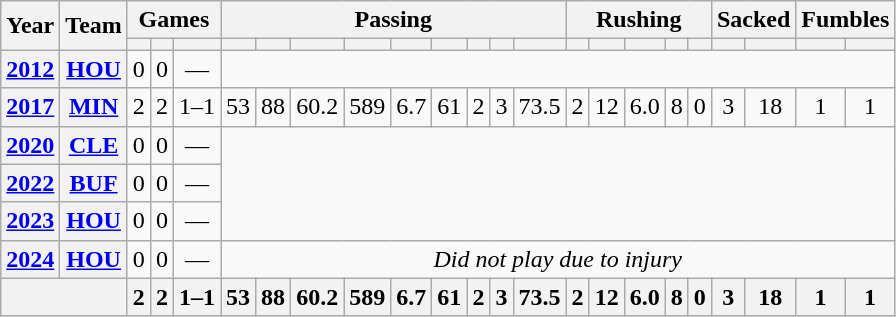<table class="wikitable" style="text-align:center;">
<tr>
<th rowspan="2">Year</th>
<th rowspan="2">Team</th>
<th colspan="3">Games</th>
<th colspan="9">Passing</th>
<th colspan="5">Rushing</th>
<th colspan="2">Sacked</th>
<th colspan="2">Fumbles</th>
</tr>
<tr>
<th></th>
<th></th>
<th></th>
<th></th>
<th></th>
<th></th>
<th></th>
<th></th>
<th></th>
<th></th>
<th></th>
<th></th>
<th></th>
<th></th>
<th></th>
<th></th>
<th></th>
<th></th>
<th></th>
<th></th>
<th></th>
</tr>
<tr>
<th><a href='#'>2012</a></th>
<th><a href='#'>HOU</a></th>
<td>0</td>
<td>0</td>
<td>—</td>
<td colspan="18"></td>
</tr>
<tr>
<th><a href='#'>2017</a></th>
<th><a href='#'>MIN</a></th>
<td>2</td>
<td>2</td>
<td>1–1</td>
<td>53</td>
<td>88</td>
<td>60.2</td>
<td>589</td>
<td>6.7</td>
<td>61</td>
<td>2</td>
<td>3</td>
<td>73.5</td>
<td>2</td>
<td>12</td>
<td>6.0</td>
<td>8</td>
<td>0</td>
<td>3</td>
<td>18</td>
<td>1</td>
<td>1</td>
</tr>
<tr>
<th><a href='#'>2020</a></th>
<th><a href='#'>CLE</a></th>
<td>0</td>
<td>0</td>
<td>—</td>
<td colspan="18"; rowspan="3"></td>
</tr>
<tr>
<th><a href='#'>2022</a></th>
<th><a href='#'>BUF</a></th>
<td>0</td>
<td>0</td>
<td>—</td>
</tr>
<tr>
<th><a href='#'>2023</a></th>
<th><a href='#'>HOU</a></th>
<td>0</td>
<td>0</td>
<td>—</td>
</tr>
<tr>
<th><a href='#'>2024</a></th>
<th><a href='#'>HOU</a></th>
<td>0</td>
<td>0</td>
<td>—</td>
<td colspan="18"><em>Did not play due to injury</em></td>
</tr>
<tr>
<th colspan="2"></th>
<th>2</th>
<th>2</th>
<th>1–1</th>
<th>53</th>
<th>88</th>
<th>60.2</th>
<th>589</th>
<th>6.7</th>
<th>61</th>
<th>2</th>
<th>3</th>
<th>73.5</th>
<th>2</th>
<th>12</th>
<th>6.0</th>
<th>8</th>
<th>0</th>
<th>3</th>
<th>18</th>
<th>1</th>
<th>1</th>
</tr>
</table>
